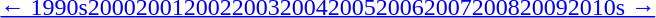<table id=toc class=toc summary=Contents>
<tr>
<th></th>
</tr>
<tr>
<td align=center><a href='#'>← 1990s</a><a href='#'>2000</a><a href='#'>2001</a><a href='#'>2002</a><a href='#'>2003</a><a href='#'>2004</a><a href='#'>2005</a><a href='#'>2006</a><a href='#'>2007</a><a href='#'>2008</a><a href='#'>2009</a><a href='#'>2010s →</a></td>
</tr>
</table>
